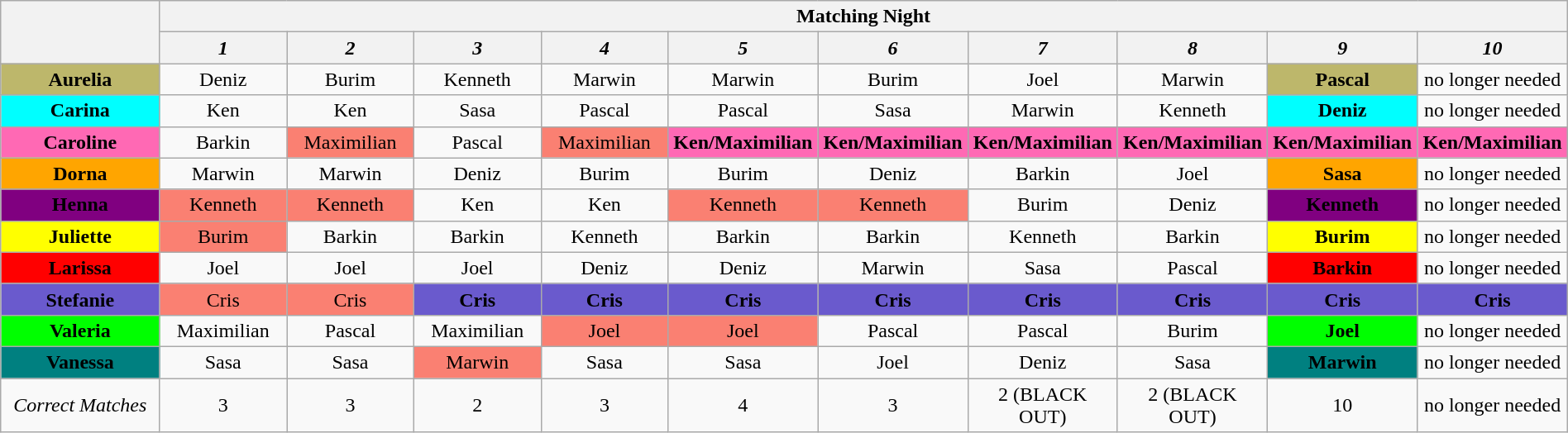<table class="wikitable nowrap" style="text-align:center; width:100%;">
<tr>
<th rowspan="2" style="width:10%;"></th>
<th colspan="10" style="text-align:center;">Matching Night</th>
</tr>
<tr>
<th style="text-align:center; width:8%;"><em>1</em></th>
<th style="text-align:center; width:8%;"><em>2</em></th>
<th style="text-align:center; width:8%;"><em>3</em></th>
<th style="text-align:center; width:8%;"><em>4</em></th>
<th style="text-align:center; width:8%;"><em>5</em></th>
<th style="text-align:center; width:8%;"><em>6</em></th>
<th style="text-align:center; width:8%;"><em>7</em></th>
<th style="text-align:center; width:8%;"><em>8</em></th>
<th style="text-align:center; width:8%;"><em>9</em></th>
<th style="text-align:center; width:8%;"><em>10</em></th>
</tr>
<tr>
<td style="background:darkkhaki"><strong>Aurelia</strong></td>
<td>Deniz</td>
<td>Burim</td>
<td>Kenneth</td>
<td>Marwin</td>
<td>Marwin</td>
<td>Burim</td>
<td>Joel</td>
<td>Marwin</td>
<td style="background:darkkhaki"><strong>Pascal</strong></td>
<td>no longer needed</td>
</tr>
<tr>
<td style="background:aqua"><strong>Carina</strong></td>
<td>Ken</td>
<td>Ken</td>
<td>Sasa</td>
<td>Pascal</td>
<td>Pascal</td>
<td>Sasa</td>
<td>Marwin</td>
<td>Kenneth</td>
<td style="background:aqua"><strong>Deniz</strong></td>
<td>no longer needed</td>
</tr>
<tr>
<td style="background:hotpink"><strong>Caroline</strong></td>
<td>Barkin</td>
<td style="background:salmon">Maximilian</td>
<td>Pascal</td>
<td style="background:salmon">Maximilian</td>
<td style="background:hotpink"><strong>Ken/Maximilian</strong></td>
<td style="background:hotpink"><strong>Ken/Maximilian</strong></td>
<td style="background:hotpink"><strong>Ken/Maximilian</strong></td>
<td style="background:hotpink"><strong>Ken/Maximilian</strong></td>
<td style="background:hotpink"><strong>Ken/Maximilian</strong></td>
<td style="background:hotpink"><strong>Ken/Maximilian</strong></td>
</tr>
<tr>
<td style="background:orange"><strong>Dorna</strong></td>
<td>Marwin</td>
<td>Marwin</td>
<td>Deniz</td>
<td>Burim</td>
<td>Burim</td>
<td>Deniz</td>
<td>Barkin</td>
<td>Joel</td>
<td style="background:orange"><strong>Sasa</strong></td>
<td>no longer needed</td>
</tr>
<tr>
<td style="background:purple"><strong>Henna</strong></td>
<td style="background:salmon">Kenneth</td>
<td style="background:salmon">Kenneth</td>
<td>Ken</td>
<td>Ken</td>
<td style="background:salmon">Kenneth</td>
<td style="background:salmon">Kenneth</td>
<td>Burim</td>
<td>Deniz</td>
<td style="background:purple"><strong>Kenneth</strong></td>
<td>no longer needed</td>
</tr>
<tr>
<td style="background:yellow"><strong>Juliette</strong></td>
<td style="background:salmon">Burim</td>
<td>Barkin</td>
<td>Barkin</td>
<td>Kenneth</td>
<td>Barkin</td>
<td>Barkin</td>
<td>Kenneth</td>
<td>Barkin</td>
<td style="background:yellow"><strong>Burim</strong></td>
<td>no longer needed</td>
</tr>
<tr>
<td style="background:red"><strong>Larissa</strong></td>
<td>Joel</td>
<td>Joel</td>
<td>Joel</td>
<td>Deniz</td>
<td>Deniz</td>
<td>Marwin</td>
<td>Sasa</td>
<td>Pascal</td>
<td style="background:red"><strong>Barkin</strong></td>
<td>no longer needed</td>
</tr>
<tr>
<td style="background:slateblue"><strong>Stefanie</strong></td>
<td style="background:salmon">Cris</td>
<td style="background:salmon">Cris</td>
<td style="background:slateblue"><strong>Cris</strong></td>
<td style="background:slateblue"><strong>Cris</strong></td>
<td style="background:slateblue"><strong>Cris</strong></td>
<td style="background:slateblue"><strong>Cris</strong></td>
<td style="background:slateblue"><strong>Cris</strong></td>
<td style="background:slateblue"><strong>Cris</strong></td>
<td style="background:slateblue"><strong>Cris</strong></td>
<td style="background:slateblue"><strong>Cris</strong></td>
</tr>
<tr>
<td style="background:lime"><strong>Valeria</strong></td>
<td>Maximilian</td>
<td>Pascal</td>
<td>Maximilian</td>
<td style="background:salmon">Joel</td>
<td style="background:salmon">Joel</td>
<td>Pascal</td>
<td>Pascal</td>
<td>Burim</td>
<td style="background:lime"><strong>Joel</strong></td>
<td>no longer needed</td>
</tr>
<tr>
<td style="background:teal"><strong>Vanessa</strong></td>
<td>Sasa</td>
<td>Sasa</td>
<td style="background:salmon">Marwin</td>
<td>Sasa</td>
<td>Sasa</td>
<td>Joel</td>
<td>Deniz</td>
<td>Sasa</td>
<td style="background:teal"><strong>Marwin</strong></td>
<td>no longer needed</td>
</tr>
<tr>
<td><em>Correct Matches</em></td>
<td>3</td>
<td>3</td>
<td>2</td>
<td>3</td>
<td>4</td>
<td>3</td>
<td>2 (BLACK OUT)</td>
<td>2 (BLACK OUT)</td>
<td>10</td>
<td>no longer needed</td>
</tr>
</table>
